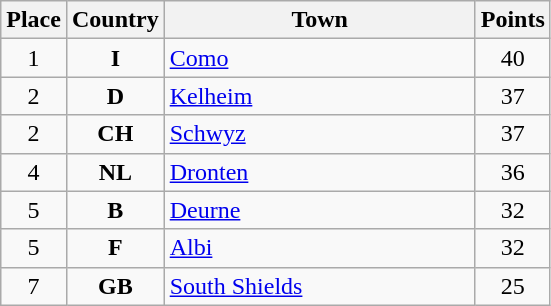<table class="wikitable">
<tr>
<th width="25">Place</th>
<th width="25">Country</th>
<th width="200">Town</th>
<th width="25">Points</th>
</tr>
<tr>
<td align="center">1</td>
<td align="center"><strong>I</strong></td>
<td align="left"><a href='#'>Como</a></td>
<td align="center">40</td>
</tr>
<tr>
<td align="center">2</td>
<td align="center"><strong>D</strong></td>
<td align="left"><a href='#'>Kelheim</a></td>
<td align="center">37</td>
</tr>
<tr>
<td align="center">2</td>
<td align="center"><strong>CH</strong></td>
<td align="left"><a href='#'>Schwyz</a></td>
<td align="center">37</td>
</tr>
<tr>
<td align="center">4</td>
<td align="center"><strong>NL</strong></td>
<td align="left"><a href='#'>Dronten</a></td>
<td align="center">36</td>
</tr>
<tr>
<td align="center">5</td>
<td align="center"><strong>B</strong></td>
<td align="left"><a href='#'>Deurne</a></td>
<td align="center">32</td>
</tr>
<tr>
<td align="center">5</td>
<td align="center"><strong>F</strong></td>
<td align="left"><a href='#'>Albi</a></td>
<td align="center">32</td>
</tr>
<tr>
<td align="center">7</td>
<td align="center"><strong>GB</strong></td>
<td align="left"><a href='#'>South Shields</a></td>
<td align="center">25</td>
</tr>
</table>
